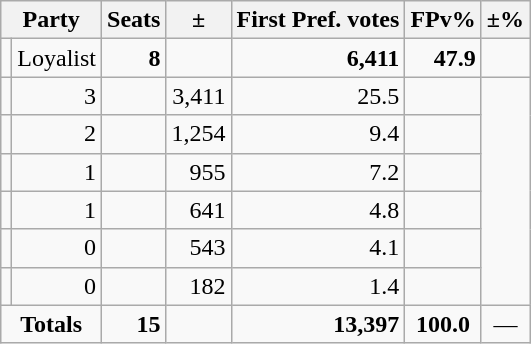<table class=wikitable>
<tr>
<th colspan=2 align=center>Party</th>
<th valign=top>Seats</th>
<th valign=top>±</th>
<th valign=top>First Pref. votes</th>
<th valign=top>FPv%</th>
<th valign=top>±%</th>
</tr>
<tr>
<td></td>
<td>Loyalist</td>
<td align=right><strong>8</strong></td>
<td align=right></td>
<td align=right><strong>6,411</strong></td>
<td align=right><strong>47.9</strong></td>
<td align=right></td>
</tr>
<tr>
<td></td>
<td align=right>3</td>
<td align=right></td>
<td align=right>3,411</td>
<td align=right>25.5</td>
<td align=right></td>
</tr>
<tr>
<td></td>
<td align=right>2</td>
<td align=right></td>
<td align=right>1,254</td>
<td align=right>9.4</td>
<td align=right></td>
</tr>
<tr>
<td></td>
<td align=right>1</td>
<td align=right></td>
<td align=right>955</td>
<td align=right>7.2</td>
<td align=right></td>
</tr>
<tr>
<td></td>
<td align=right>1</td>
<td align=right></td>
<td align=right>641</td>
<td align=right>4.8</td>
<td align=right></td>
</tr>
<tr>
<td></td>
<td align=right>0</td>
<td align=right></td>
<td align=right>543</td>
<td align=right>4.1</td>
<td align=right></td>
</tr>
<tr>
<td></td>
<td align=right>0</td>
<td align=right></td>
<td align=right>182</td>
<td align=right>1.4</td>
<td align=right></td>
</tr>
<tr>
<td colspan=2 align=center><strong>Totals</strong></td>
<td align=right><strong>15</strong></td>
<td align=center></td>
<td align=right><strong>13,397</strong></td>
<td align=center><strong>100.0</strong></td>
<td align=center>—</td>
</tr>
</table>
